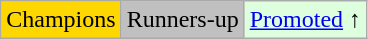<table class="wikitable">
<tr>
<td bgcolor="gold">Champions </td>
<td bgcolor="silver">Runners-up </td>
<td bgcolor="#ddffdd"><a href='#'>Promoted</a> ↑</td>
</tr>
</table>
